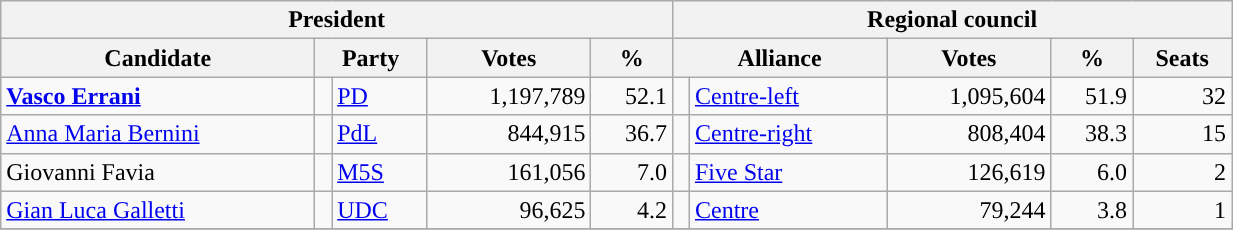<table class="wikitable" style="text-align:right; style="width=65%">
<tr>
<th colspan="5">President</th>
<th colspan="7">Regional council</th>
</tr>
<tr>
<th>Candidate</th>
<th colspan="2">Party</th>
<th>Votes</th>
<th>%</th>
<th colspan="2">Alliance</th>
<th>Votes</th>
<th>%</th>
<th>Seats</th>
</tr>
<tr>
<td style="text-align:left"><strong><a href='#'>Vasco Errani</a></strong></td>
<td></td>
<td style="text-align:left"><a href='#'>PD</a></td>
<td>1,197,789</td>
<td>52.1</td>
<td></td>
<td style="text-align:left"><a href='#'>Centre-left</a></td>
<td>1,095,604</td>
<td>51.9</td>
<td>32</td>
</tr>
<tr>
<td style="text-align:left"><a href='#'>Anna Maria Bernini</a></td>
<td></td>
<td style="text-align:left"><a href='#'>PdL</a></td>
<td>844,915</td>
<td>36.7</td>
<td></td>
<td style="text-align:left"><a href='#'>Centre-right</a></td>
<td>808,404</td>
<td>38.3</td>
<td>15</td>
</tr>
<tr>
<td style="text-align:left">Giovanni Favia</td>
<td></td>
<td style="text-align:left"><a href='#'>M5S</a></td>
<td>161,056</td>
<td>7.0</td>
<td></td>
<td style="text-align:left"><a href='#'>Five Star</a></td>
<td>126,619</td>
<td>6.0</td>
<td>2</td>
</tr>
<tr>
<td style="text-align:left"><a href='#'>Gian Luca Galletti</a></td>
<td></td>
<td style="text-align:left"><a href='#'>UDC</a></td>
<td>96,625</td>
<td>4.2</td>
<td></td>
<td style="text-align:left"><a href='#'>Centre</a></td>
<td>79,244</td>
<td>3.8</td>
<td>1</td>
</tr>
<tr>
</tr>
</table>
